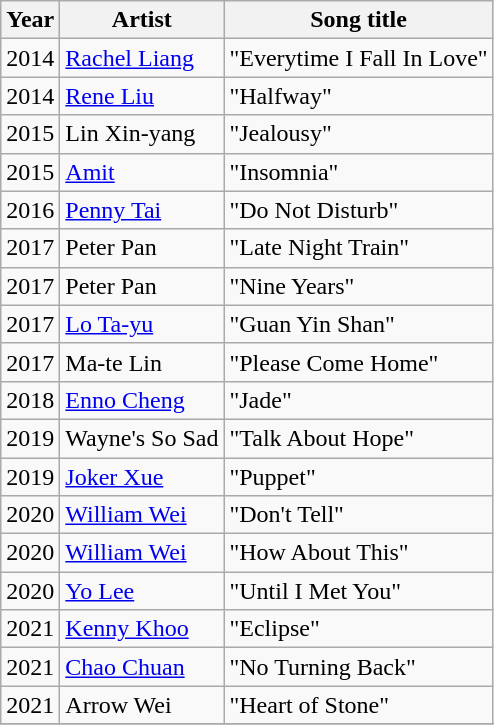<table class="wikitable sortable">
<tr>
<th>Year</th>
<th>Artist</th>
<th>Song title</th>
</tr>
<tr>
<td>2014</td>
<td><a href='#'>Rachel Liang</a></td>
<td>"Everytime I Fall In Love"</td>
</tr>
<tr>
<td>2014</td>
<td><a href='#'>Rene Liu</a></td>
<td>"Halfway"</td>
</tr>
<tr>
<td>2015</td>
<td>Lin Xin-yang</td>
<td>"Jealousy"</td>
</tr>
<tr>
<td>2015</td>
<td><a href='#'>Amit</a></td>
<td>"Insomnia"</td>
</tr>
<tr>
<td>2016</td>
<td><a href='#'>Penny Tai</a></td>
<td>"Do Not Disturb"</td>
</tr>
<tr>
<td>2017</td>
<td>Peter Pan</td>
<td>"Late Night Train"</td>
</tr>
<tr>
<td>2017</td>
<td>Peter Pan</td>
<td>"Nine Years"</td>
</tr>
<tr>
<td>2017</td>
<td><a href='#'>Lo Ta-yu</a></td>
<td>"Guan Yin Shan"</td>
</tr>
<tr>
<td>2017</td>
<td>Ma-te Lin</td>
<td>"Please Come Home"</td>
</tr>
<tr>
<td>2018</td>
<td><a href='#'>Enno Cheng</a></td>
<td>"Jade"</td>
</tr>
<tr>
<td>2019</td>
<td>Wayne's So Sad</td>
<td>"Talk About Hope"</td>
</tr>
<tr>
<td>2019</td>
<td><a href='#'>Joker Xue</a></td>
<td>"Puppet"</td>
</tr>
<tr>
<td>2020</td>
<td><a href='#'>William Wei</a></td>
<td>"Don't Tell"</td>
</tr>
<tr>
<td>2020</td>
<td><a href='#'>William Wei</a></td>
<td>"How About This"</td>
</tr>
<tr>
<td>2020</td>
<td><a href='#'>Yo Lee</a></td>
<td>"Until I Met You"</td>
</tr>
<tr>
<td>2021</td>
<td><a href='#'>Kenny Khoo</a></td>
<td>"Eclipse"</td>
</tr>
<tr>
<td>2021</td>
<td><a href='#'>Chao Chuan</a></td>
<td>"No Turning Back"</td>
</tr>
<tr>
<td>2021</td>
<td>Arrow Wei</td>
<td>"Heart of Stone"</td>
</tr>
<tr>
</tr>
</table>
